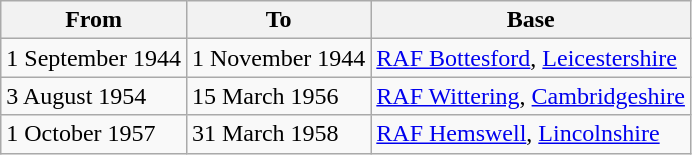<table class="wikitable">
<tr>
<th>From</th>
<th>To</th>
<th>Base</th>
</tr>
<tr>
<td>1 September 1944</td>
<td>1 November 1944</td>
<td><a href='#'>RAF Bottesford</a>, <a href='#'>Leicestershire</a></td>
</tr>
<tr>
<td>3 August 1954</td>
<td>15 March 1956</td>
<td><a href='#'>RAF Wittering</a>, <a href='#'>Cambridgeshire</a></td>
</tr>
<tr>
<td>1 October 1957</td>
<td>31 March 1958</td>
<td><a href='#'>RAF Hemswell</a>, <a href='#'>Lincolnshire</a></td>
</tr>
</table>
